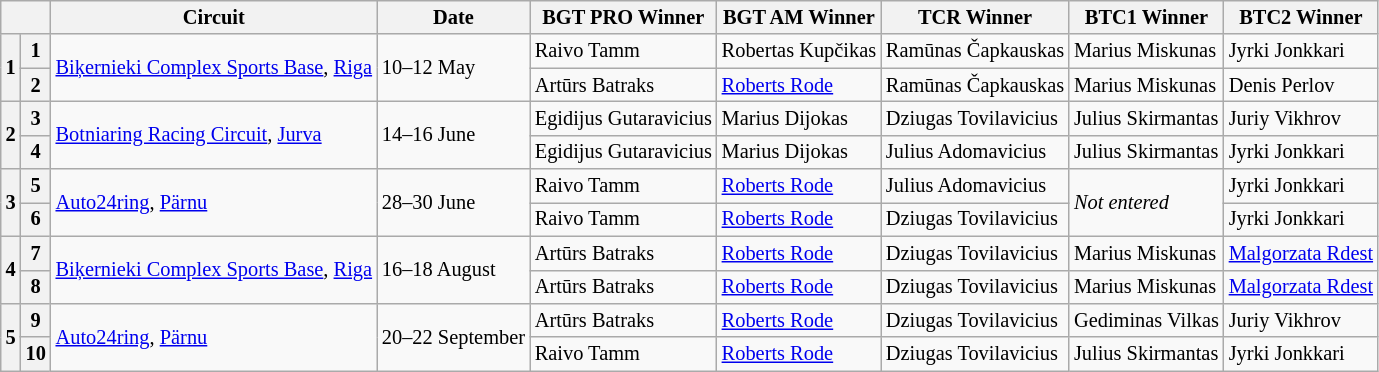<table class="wikitable" style="font-size: 85%">
<tr>
<th colspan="2"></th>
<th>Circuit</th>
<th>Date</th>
<th>BGT PRO Winner</th>
<th>BGT AM Winner</th>
<th>TCR Winner</th>
<th>BTC1 Winner</th>
<th>BTC2 Winner</th>
</tr>
<tr>
<th rowspan="2">1</th>
<th>1</th>
<td rowspan="2"> <a href='#'>Biķernieki Complex Sports Base</a>, <a href='#'>Riga</a></td>
<td rowspan="2">10–12 May</td>
<td> Raivo Tamm</td>
<td> Robertas Kupčikas</td>
<td> Ramūnas Čapkauskas</td>
<td> Marius Miskunas</td>
<td> Jyrki Jonkkari</td>
</tr>
<tr>
<th>2</th>
<td> Artūrs Batraks</td>
<td> <a href='#'>Roberts Rode</a></td>
<td> Ramūnas Čapkauskas</td>
<td> Marius Miskunas</td>
<td> Denis Perlov</td>
</tr>
<tr>
<th rowspan="2">2</th>
<th>3</th>
<td rowspan=2> <a href='#'>Botniaring Racing Circuit</a>, <a href='#'>Jurva</a></td>
<td rowspan="2">14–16 June</td>
<td> Egidijus Gutaravicius</td>
<td> Marius Dijokas</td>
<td> Dziugas Tovilavicius</td>
<td> Julius Skirmantas</td>
<td> Juriy Vikhrov</td>
</tr>
<tr>
<th>4</th>
<td> Egidijus Gutaravicius</td>
<td> Marius Dijokas</td>
<td> Julius Adomavicius</td>
<td> Julius Skirmantas</td>
<td> Jyrki Jonkkari</td>
</tr>
<tr>
<th rowspan="2">3</th>
<th>5</th>
<td rowspan="2"> <a href='#'>Auto24ring</a>, <a href='#'>Pärnu</a></td>
<td rowspan="2">28–30 June</td>
<td> Raivo Tamm</td>
<td> <a href='#'>Roberts Rode</a></td>
<td> Julius Adomavicius</td>
<td rowspan="2"><em>Not entered</em></td>
<td> Jyrki Jonkkari</td>
</tr>
<tr>
<th>6</th>
<td> Raivo Tamm</td>
<td> <a href='#'>Roberts Rode</a></td>
<td> Dziugas Tovilavicius</td>
<td> Jyrki Jonkkari</td>
</tr>
<tr>
<th rowspan="2">4</th>
<th>7</th>
<td rowspan="2"> <a href='#'>Biķernieki Complex Sports Base</a>, <a href='#'>Riga</a></td>
<td rowspan="2">16–18 August</td>
<td> Artūrs Batraks</td>
<td> <a href='#'>Roberts Rode</a></td>
<td> Dziugas Tovilavicius</td>
<td> Marius Miskunas</td>
<td> <a href='#'>Malgorzata Rdest</a></td>
</tr>
<tr>
<th>8</th>
<td> Artūrs Batraks</td>
<td> <a href='#'>Roberts Rode</a></td>
<td> Dziugas Tovilavicius</td>
<td> Marius Miskunas</td>
<td> <a href='#'>Malgorzata Rdest</a></td>
</tr>
<tr>
<th rowspan="2">5</th>
<th>9</th>
<td rowspan="2"> <a href='#'>Auto24ring</a>, <a href='#'>Pärnu</a></td>
<td rowspan="2">20–22 September</td>
<td> Artūrs Batraks</td>
<td> <a href='#'>Roberts Rode</a></td>
<td> Dziugas Tovilavicius</td>
<td> Gediminas Vilkas</td>
<td> Juriy Vikhrov</td>
</tr>
<tr>
<th>10</th>
<td> Raivo Tamm</td>
<td> <a href='#'>Roberts Rode</a></td>
<td> Dziugas Tovilavicius</td>
<td> Julius Skirmantas</td>
<td> Jyrki Jonkkari</td>
</tr>
</table>
